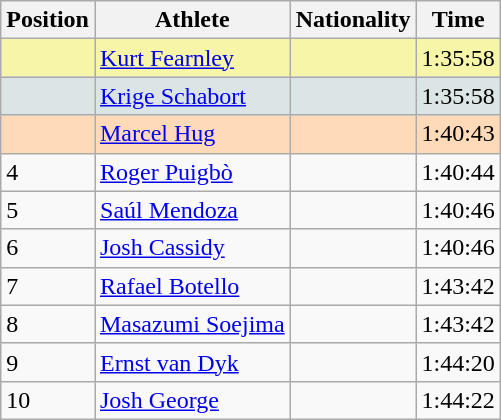<table class="wikitable sortable">
<tr>
<th>Position</th>
<th>Athlete</th>
<th>Nationality</th>
<th>Time</th>
</tr>
<tr bgcolor="#F7F6A8">
<td></td>
<td><a href='#'>Kurt Fearnley</a></td>
<td></td>
<td>1:35:58</td>
</tr>
<tr bgcolor="#DCE5E5">
<td></td>
<td><a href='#'>Krige Schabort</a></td>
<td></td>
<td>1:35:58</td>
</tr>
<tr bgcolor="#FFDAB9">
<td></td>
<td><a href='#'>Marcel Hug</a></td>
<td></td>
<td>1:40:43</td>
</tr>
<tr>
<td>4</td>
<td><a href='#'>Roger Puigbò</a></td>
<td></td>
<td>1:40:44</td>
</tr>
<tr>
<td>5</td>
<td><a href='#'>Saúl Mendoza</a></td>
<td></td>
<td>1:40:46</td>
</tr>
<tr>
<td>6</td>
<td><a href='#'>Josh Cassidy</a></td>
<td></td>
<td>1:40:46</td>
</tr>
<tr>
<td>7</td>
<td><a href='#'>Rafael Botello</a></td>
<td></td>
<td>1:43:42</td>
</tr>
<tr>
<td>8</td>
<td><a href='#'>Masazumi Soejima</a></td>
<td></td>
<td>1:43:42</td>
</tr>
<tr>
<td>9</td>
<td><a href='#'>Ernst van Dyk</a></td>
<td></td>
<td>1:44:20</td>
</tr>
<tr>
<td>10</td>
<td><a href='#'>Josh George</a></td>
<td></td>
<td>1:44:22</td>
</tr>
</table>
